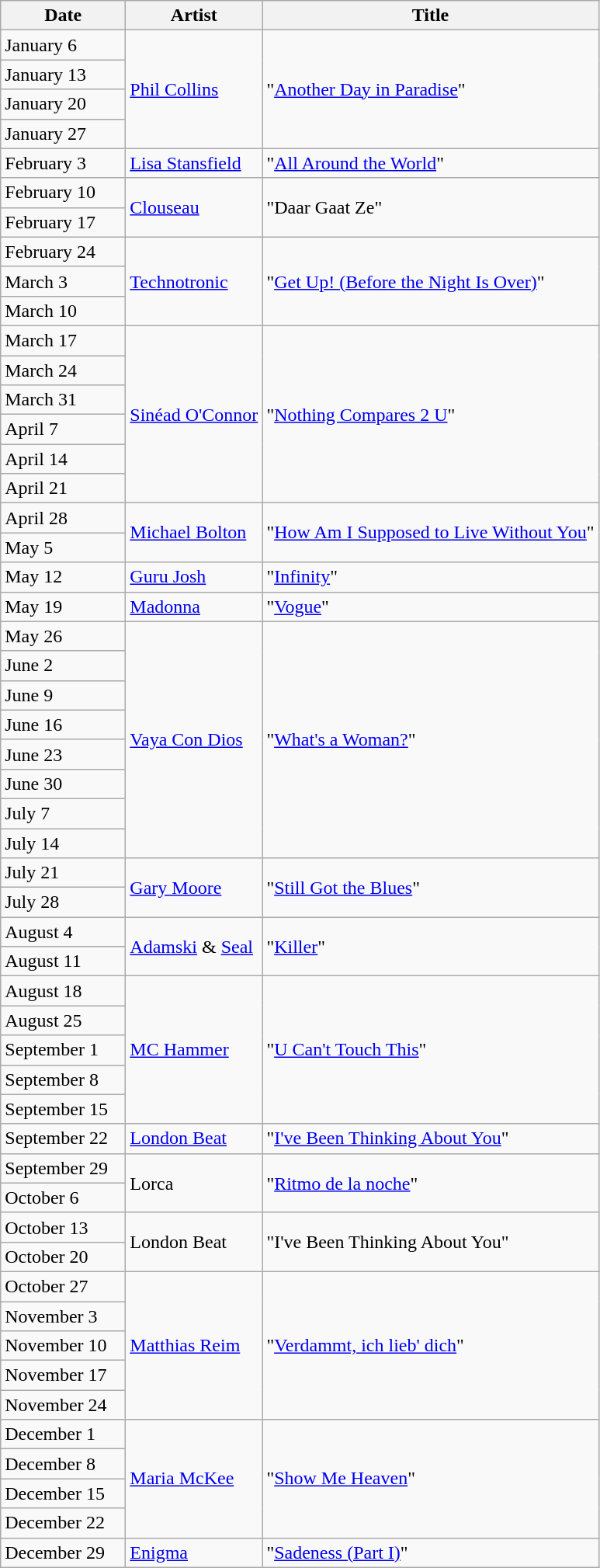<table class="wikitable">
<tr>
<th width="100px">Date</th>
<th>Artist</th>
<th>Title</th>
</tr>
<tr>
<td>January 6</td>
<td rowspan=4><a href='#'>Phil Collins</a></td>
<td rowspan=4>"<a href='#'>Another Day in Paradise</a>"</td>
</tr>
<tr>
<td>January 13</td>
</tr>
<tr>
<td>January 20</td>
</tr>
<tr>
<td>January 27</td>
</tr>
<tr>
<td>February 3</td>
<td><a href='#'>Lisa Stansfield</a></td>
<td>"<a href='#'>All Around the World</a>"</td>
</tr>
<tr>
<td>February 10</td>
<td rowspan="2"><a href='#'>Clouseau</a></td>
<td rowspan="2">"Daar Gaat Ze"</td>
</tr>
<tr>
<td>February 17</td>
</tr>
<tr>
<td>February 24</td>
<td rowspan=3><a href='#'>Technotronic</a></td>
<td rowspan=3>"<a href='#'>Get Up! (Before the Night Is Over)</a>"</td>
</tr>
<tr>
<td>March 3</td>
</tr>
<tr>
<td>March 10</td>
</tr>
<tr>
<td>March 17</td>
<td rowspan=6><a href='#'>Sinéad O'Connor</a></td>
<td rowspan=6>"<a href='#'>Nothing Compares 2 U</a>"</td>
</tr>
<tr>
<td>March 24</td>
</tr>
<tr>
<td>March 31</td>
</tr>
<tr>
<td>April 7</td>
</tr>
<tr>
<td>April 14</td>
</tr>
<tr>
<td>April 21</td>
</tr>
<tr>
<td>April 28</td>
<td rowspan=2><a href='#'>Michael Bolton</a></td>
<td rowspan=2>"<a href='#'>How Am I Supposed to Live Without You</a>"</td>
</tr>
<tr>
<td>May 5</td>
</tr>
<tr>
<td>May 12</td>
<td><a href='#'>Guru Josh</a></td>
<td>"<a href='#'>Infinity</a>"</td>
</tr>
<tr>
<td>May 19</td>
<td><a href='#'>Madonna</a></td>
<td>"<a href='#'>Vogue</a>"</td>
</tr>
<tr>
<td>May 26</td>
<td rowspan=8><a href='#'>Vaya Con Dios</a></td>
<td rowspan=8>"<a href='#'>What's a Woman?</a>"</td>
</tr>
<tr>
<td>June 2</td>
</tr>
<tr>
<td>June 9</td>
</tr>
<tr>
<td>June 16</td>
</tr>
<tr>
<td>June 23</td>
</tr>
<tr>
<td>June 30</td>
</tr>
<tr>
<td>July 7</td>
</tr>
<tr>
<td>July 14</td>
</tr>
<tr>
<td>July 21</td>
<td rowspan=2><a href='#'>Gary Moore</a></td>
<td rowspan=2>"<a href='#'>Still Got the Blues</a>"</td>
</tr>
<tr>
<td>July 28</td>
</tr>
<tr>
<td>August 4</td>
<td rowspan=2><a href='#'>Adamski</a> & <a href='#'>Seal</a></td>
<td rowspan=2>"<a href='#'>Killer</a>"</td>
</tr>
<tr>
<td>August 11</td>
</tr>
<tr>
<td>August 18</td>
<td rowspan=5><a href='#'>MC Hammer</a></td>
<td rowspan=5>"<a href='#'>U Can't Touch This</a>"</td>
</tr>
<tr>
<td>August 25</td>
</tr>
<tr>
<td>September 1</td>
</tr>
<tr>
<td>September 8</td>
</tr>
<tr>
<td>September 15</td>
</tr>
<tr>
<td>September 22</td>
<td><a href='#'>London Beat</a></td>
<td>"<a href='#'>I've Been Thinking About You</a>"</td>
</tr>
<tr>
<td>September 29</td>
<td rowspan=2>Lorca</td>
<td rowspan=2>"<a href='#'>Ritmo de la noche</a>"</td>
</tr>
<tr>
<td>October 6</td>
</tr>
<tr>
<td>October 13</td>
<td rowspan=2>London Beat</td>
<td rowspan=2>"I've Been Thinking About You"</td>
</tr>
<tr>
<td>October 20</td>
</tr>
<tr>
<td>October 27</td>
<td rowspan=5><a href='#'>Matthias Reim</a></td>
<td rowspan=5>"<a href='#'>Verdammt, ich lieb' dich</a>"</td>
</tr>
<tr>
<td>November 3</td>
</tr>
<tr>
<td>November 10</td>
</tr>
<tr>
<td>November 17</td>
</tr>
<tr>
<td>November 24</td>
</tr>
<tr>
<td>December 1</td>
<td rowspan=4><a href='#'>Maria McKee</a></td>
<td rowspan=4>"<a href='#'>Show Me Heaven</a>"</td>
</tr>
<tr>
<td>December 8</td>
</tr>
<tr>
<td>December 15</td>
</tr>
<tr>
<td>December 22</td>
</tr>
<tr>
<td>December 29</td>
<td><a href='#'>Enigma</a></td>
<td>"<a href='#'>Sadeness (Part I)</a>"</td>
</tr>
</table>
